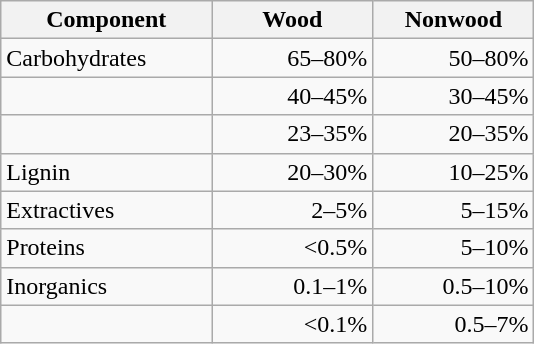<table class="wikitable">
<tr>
<th scope="col" style="width:100pt;">Component</th>
<th scope="col" style="width:75pt;">Wood</th>
<th scope="col" style="width:75pt;">Nonwood</th>
</tr>
<tr>
<td>Carbohydrates</td>
<td style="text-align:right;">65–80%</td>
<td style="text-align:right;">50–80%</td>
</tr>
<tr>
<td><br></td>
<td style="text-align:right;">40–45%</td>
<td style="text-align:right;">30–45%</td>
</tr>
<tr>
<td><br></td>
<td style="text-align:right;">23–35%</td>
<td style="text-align:right;">20–35%</td>
</tr>
<tr>
<td>Lignin</td>
<td style="text-align:right;">20–30%</td>
<td style="text-align:right;">10–25%</td>
</tr>
<tr>
<td>Extractives</td>
<td style="text-align:right;">2–5%</td>
<td style="text-align:right;">5–15%</td>
</tr>
<tr>
<td>Proteins</td>
<td style="text-align:right;"><0.5%</td>
<td style="text-align:right;">5–10%</td>
</tr>
<tr>
<td>Inorganics</td>
<td style="text-align:right;">0.1–1%</td>
<td style="text-align:right;">0.5–10%</td>
</tr>
<tr>
<td><br></td>
<td style="text-align:right;"><0.1%</td>
<td style="text-align:right;">0.5–7%</td>
</tr>
</table>
